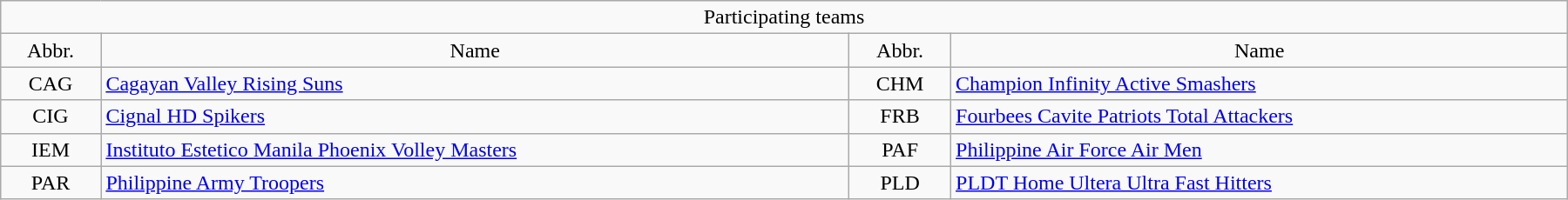<table class="wikitable" style="margin:1em auto; text-align:center;" width="95%">
<tr>
<td colspan="4">Participating teams</td>
</tr>
<tr>
<td>Abbr.</td>
<td>Name</td>
<td>Abbr.</td>
<td>Name</td>
</tr>
<tr>
<td>CAG</td>
<td align=left> <a href='#'>Cagayan Valley Rising Suns</a></td>
<td>CHM</td>
<td align=left> <a href='#'>Champion Infinity Active Smashers</a></td>
</tr>
<tr>
<td>CIG</td>
<td align=left> <a href='#'>Cignal HD Spikers</a></td>
<td>FRB</td>
<td align=left> <a href='#'>Fourbees Cavite Patriots Total Attackers</a></td>
</tr>
<tr>
<td>IEM</td>
<td align=left> <a href='#'>Instituto Estetico Manila Phoenix Volley Masters</a></td>
<td>PAF</td>
<td align=left> <a href='#'>Philippine Air Force Air Men</a></td>
</tr>
<tr>
<td>PAR</td>
<td align=left> <a href='#'>Philippine Army Troopers</a></td>
<td>PLD</td>
<td align=left> <a href='#'>PLDT Home Ultera Ultra Fast Hitters</a></td>
</tr>
</table>
